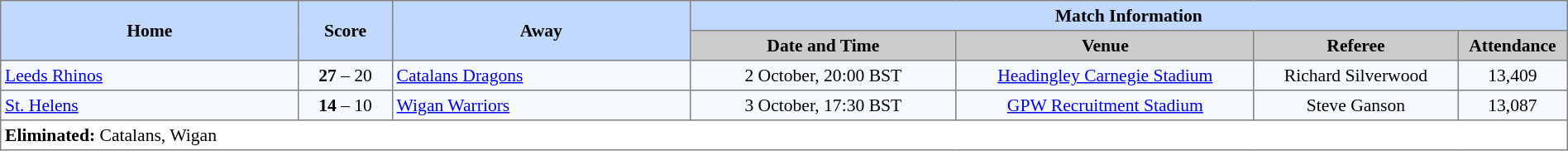<table border=1 style="border-collapse:collapse; font-size:90%; text-align:center;" cellpadding=3 cellspacing=0 width=100%>
<tr bgcolor=#C1D8FF>
<th rowspan=2 width=19%>Home</th>
<th rowspan=2 width=6%>Score</th>
<th rowspan=2 width=19%>Away</th>
<th colspan=6>Match Information</th>
</tr>
<tr bgcolor=#CCCCCC>
<th width=17%>Date and Time</th>
<th width=19%>Venue</th>
<th width=13%>Referee</th>
<th width=7%>Attendance</th>
</tr>
<tr bgcolor=#F5FAFF>
<td align=left> <a href='#'>Leeds Rhinos</a></td>
<td><strong>27</strong> – 20</td>
<td align=left> <a href='#'>Catalans Dragons</a></td>
<td>2 October, 20:00 BST</td>
<td><a href='#'>Headingley Carnegie Stadium</a></td>
<td>Richard Silverwood</td>
<td>13,409</td>
</tr>
<tr bgcolor=#F5FAFF>
<td align=left> <a href='#'>St. Helens</a></td>
<td><strong>14</strong> – 10</td>
<td align=left> <a href='#'>Wigan Warriors</a></td>
<td>3 October, 17:30 BST</td>
<td><a href='#'>GPW Recruitment Stadium</a></td>
<td>Steve Ganson</td>
<td>13,087</td>
</tr>
<tr>
<td colspan="7" align="left"><strong>Eliminated:</strong> Catalans, Wigan</td>
</tr>
</table>
